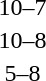<table style="text-align:center">
<tr>
<th width=200></th>
<th width=100></th>
<th width=200></th>
</tr>
<tr>
<td align=right><strong></strong></td>
<td>10–7</td>
<td align=left></td>
</tr>
<tr>
<td align=right><strong></strong></td>
<td>10–8</td>
<td align=left></td>
</tr>
<tr>
<td align=right></td>
<td>5–8</td>
<td align=left><strong></strong></td>
</tr>
</table>
